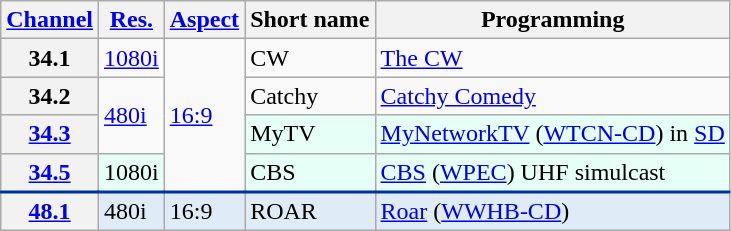<table class="wikitable">
<tr>
<th scope = "col"><a href='#'>Channel</a></th>
<th scope = "col"><a href='#'>Res.</a></th>
<th scope = "col"><a href='#'>Aspect</a></th>
<th scope = "col">Short name</th>
<th scope = "col">Programming</th>
</tr>
<tr>
<th scope = "row">34.1</th>
<td><a href='#'>1080i</a></td>
<td rowspan=4><a href='#'>16:9</a></td>
<td>CW</td>
<td><a href='#'>The CW</a></td>
</tr>
<tr>
<th scope = "row">34.2</th>
<td rowspan=2><a href='#'>480i</a></td>
<td>Catchy</td>
<td><a href='#'>Catchy Comedy</a></td>
</tr>
<tr style="background-color: #E6FFF7;">
<th scope = "row"><a href='#'>34.3</a></th>
<td>MyTV</td>
<td><a href='#'>MyNetworkTV</a> (<a href='#'>WTCN-CD</a>) in <a href='#'>SD</a></td>
</tr>
<tr style="background-color: #E6FFF7;">
<th scope = "row"><a href='#'>34.5</a></th>
<td>1080i</td>
<td>CBS</td>
<td><a href='#'>CBS</a> (<a href='#'>WPEC</a>) UHF simulcast</td>
</tr>
<tr style="background-color:#DFEBF6; border-top: 2px solid #003399;">
<th scope = "row"><a href='#'>48.1</a></th>
<td>480i</td>
<td>16:9</td>
<td>ROAR</td>
<td><a href='#'>Roar</a> (<a href='#'>WWHB-CD</a>)</td>
</tr>
</table>
